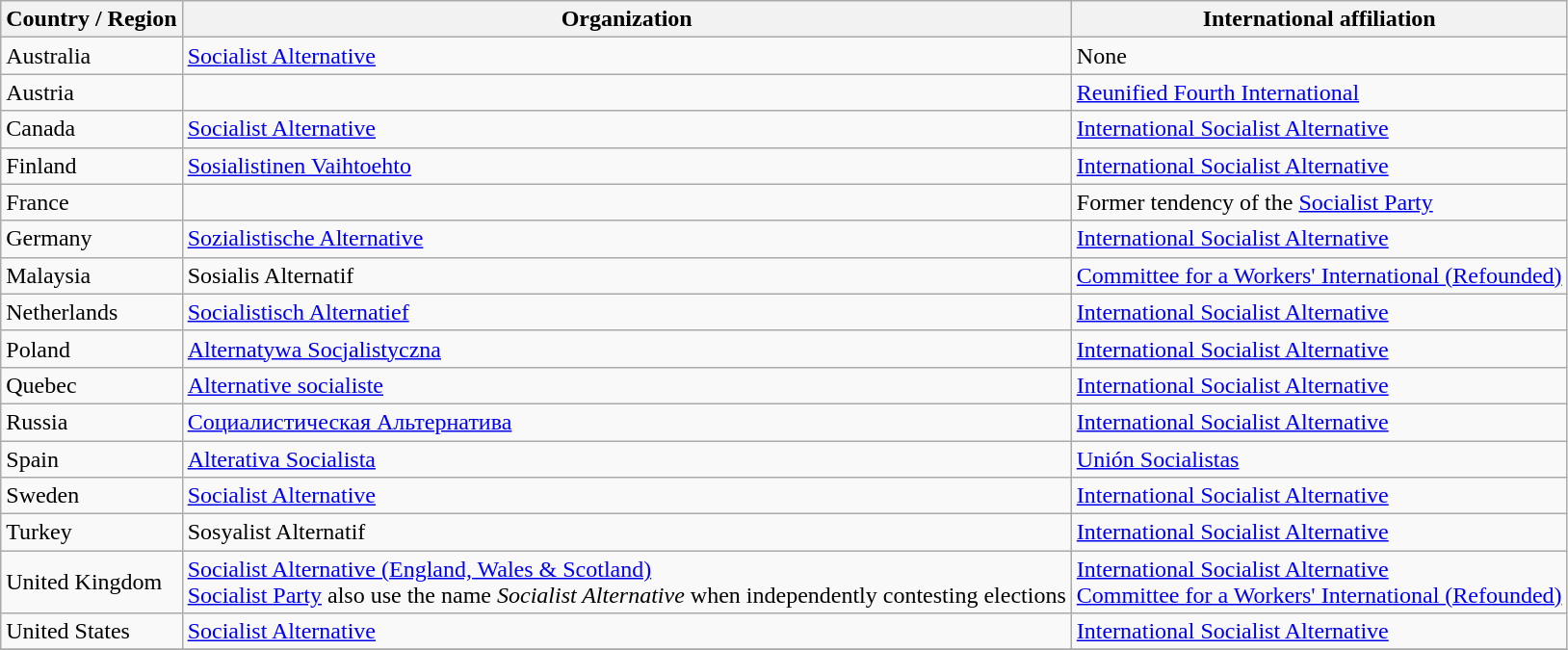<table class="wikitable">
<tr>
<th>Country / Region</th>
<th>Organization</th>
<th>International affiliation</th>
</tr>
<tr>
<td>Australia</td>
<td><a href='#'>Socialist Alternative</a></td>
<td>None</td>
</tr>
<tr>
<td>Austria</td>
<td></td>
<td><a href='#'>Reunified Fourth International</a></td>
</tr>
<tr>
<td>Canada</td>
<td><a href='#'>Socialist Alternative</a></td>
<td><a href='#'>International Socialist Alternative</a></td>
</tr>
<tr>
<td>Finland</td>
<td><a href='#'>Sosialistinen Vaihtoehto</a></td>
<td><a href='#'>International Socialist Alternative</a></td>
</tr>
<tr>
<td>France</td>
<td></td>
<td>Former tendency of the <a href='#'>Socialist Party</a></td>
</tr>
<tr>
<td>Germany</td>
<td><a href='#'>Sozialistische Alternative</a></td>
<td><a href='#'>International Socialist Alternative</a></td>
</tr>
<tr>
<td>Malaysia</td>
<td>Sosialis Alternatif</td>
<td><a href='#'>Committee for a Workers' International (Refounded)</a></td>
</tr>
<tr>
<td>Netherlands</td>
<td><a href='#'>Socialistisch Alternatief</a></td>
<td><a href='#'>International Socialist Alternative</a></td>
</tr>
<tr>
<td>Poland</td>
<td><a href='#'>Alternatywa Socjalistyczna</a></td>
<td><a href='#'>International Socialist Alternative</a></td>
</tr>
<tr>
<td>Quebec</td>
<td><a href='#'>Alternative socialiste</a></td>
<td><a href='#'>International Socialist Alternative</a></td>
</tr>
<tr>
<td>Russia</td>
<td><a href='#'>Социалистическая Альтернатива</a></td>
<td><a href='#'>International Socialist Alternative</a></td>
</tr>
<tr>
<td>Spain</td>
<td><a href='#'>Alterativa Socialista</a></td>
<td><a href='#'>Unión Socialistas</a></td>
</tr>
<tr>
<td>Sweden</td>
<td><a href='#'>Socialist Alternative</a></td>
<td><a href='#'>International Socialist Alternative</a></td>
</tr>
<tr>
<td>Turkey</td>
<td>Sosyalist Alternatif</td>
<td><a href='#'>International Socialist Alternative</a></td>
</tr>
<tr>
<td>United Kingdom</td>
<td><a href='#'>Socialist Alternative (England, Wales & Scotland)</a><br><a href='#'>Socialist Party</a> also use the name <em>Socialist Alternative</em> when independently contesting elections</td>
<td><a href='#'>International Socialist Alternative</a><br><a href='#'>Committee for a Workers' International (Refounded)</a></td>
</tr>
<tr>
<td>United States</td>
<td><a href='#'>Socialist Alternative</a></td>
<td><a href='#'>International Socialist Alternative</a></td>
</tr>
<tr>
</tr>
</table>
